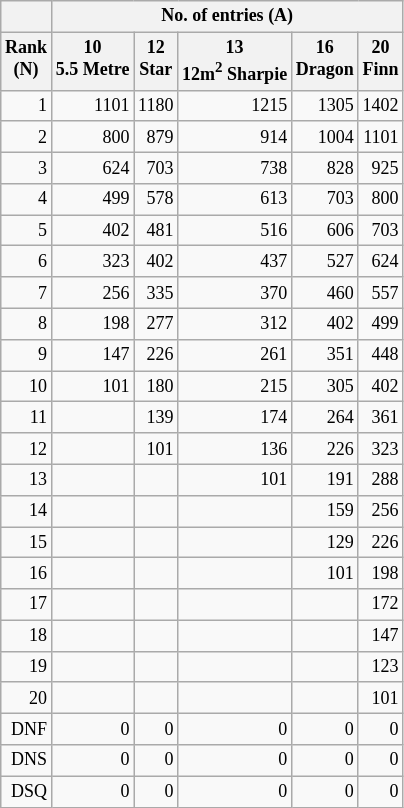<table class="wikitable" style="text-align:right; font-size:75%">
<tr>
<th align=center></th>
<th colspan=5>No. of entries (A)</th>
</tr>
<tr style="vertical-align:top;">
<th align=center>Rank<br>(N)</th>
<th>10<br>5.5 Metre</th>
<th>12<br>Star</th>
<th>13<br>12m<sup>2</sup> Sharpie</th>
<th>16<br>Dragon</th>
<th>20<br>Finn</th>
</tr>
<tr>
<td>1</td>
<td>1101</td>
<td>1180</td>
<td>1215</td>
<td>1305</td>
<td>1402</td>
</tr>
<tr>
<td>2</td>
<td>800</td>
<td>879</td>
<td>914</td>
<td>1004</td>
<td>1101</td>
</tr>
<tr>
<td>3</td>
<td>624</td>
<td>703</td>
<td>738</td>
<td>828</td>
<td>925</td>
</tr>
<tr>
<td>4</td>
<td>499</td>
<td>578</td>
<td>613</td>
<td>703</td>
<td>800</td>
</tr>
<tr>
<td>5</td>
<td>402</td>
<td>481</td>
<td>516</td>
<td>606</td>
<td>703</td>
</tr>
<tr>
<td>6</td>
<td>323</td>
<td>402</td>
<td>437</td>
<td>527</td>
<td>624</td>
</tr>
<tr>
<td>7</td>
<td>256</td>
<td>335</td>
<td>370</td>
<td>460</td>
<td>557</td>
</tr>
<tr>
<td>8</td>
<td>198</td>
<td>277</td>
<td>312</td>
<td>402</td>
<td>499</td>
</tr>
<tr>
<td>9</td>
<td>147</td>
<td>226</td>
<td>261</td>
<td>351</td>
<td>448</td>
</tr>
<tr>
<td>10</td>
<td>101</td>
<td>180</td>
<td>215</td>
<td>305</td>
<td>402</td>
</tr>
<tr>
<td>11</td>
<td></td>
<td>139</td>
<td>174</td>
<td>264</td>
<td>361</td>
</tr>
<tr>
<td>12</td>
<td></td>
<td>101</td>
<td>136</td>
<td>226</td>
<td>323</td>
</tr>
<tr>
<td>13</td>
<td></td>
<td></td>
<td>101</td>
<td>191</td>
<td>288</td>
</tr>
<tr>
<td>14</td>
<td></td>
<td></td>
<td></td>
<td>159</td>
<td>256</td>
</tr>
<tr>
<td>15</td>
<td></td>
<td></td>
<td></td>
<td>129</td>
<td>226</td>
</tr>
<tr>
<td>16</td>
<td></td>
<td></td>
<td></td>
<td>101</td>
<td>198</td>
</tr>
<tr>
<td>17</td>
<td></td>
<td></td>
<td></td>
<td></td>
<td>172</td>
</tr>
<tr>
<td>18</td>
<td></td>
<td></td>
<td></td>
<td></td>
<td>147</td>
</tr>
<tr>
<td>19</td>
<td></td>
<td></td>
<td></td>
<td></td>
<td>123</td>
</tr>
<tr>
<td>20</td>
<td></td>
<td></td>
<td></td>
<td></td>
<td>101</td>
</tr>
<tr>
<td>DNF</td>
<td>0</td>
<td>0</td>
<td>0</td>
<td>0</td>
<td>0</td>
</tr>
<tr>
<td>DNS</td>
<td>0</td>
<td>0</td>
<td>0</td>
<td>0</td>
<td>0</td>
</tr>
<tr>
<td>DSQ</td>
<td>0</td>
<td>0</td>
<td>0</td>
<td>0</td>
<td>0</td>
</tr>
</table>
